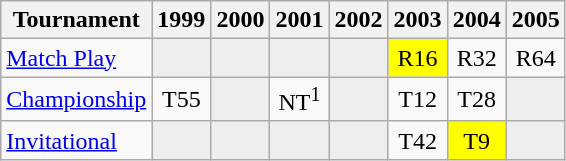<table class="wikitable" style="text-align:center;">
<tr>
<th>Tournament</th>
<th>1999</th>
<th>2000</th>
<th>2001</th>
<th>2002</th>
<th>2003</th>
<th>2004</th>
<th>2005</th>
</tr>
<tr>
<td align="left"><a href='#'>Match Play</a></td>
<td style="background:#eeeeee;"></td>
<td style="background:#eeeeee;"></td>
<td style="background:#eeeeee;"></td>
<td style="background:#eeeeee;"></td>
<td style="background:yellow;">R16</td>
<td>R32</td>
<td>R64</td>
</tr>
<tr>
<td align="left"><a href='#'>Championship</a></td>
<td>T55</td>
<td style="background:#eeeeee;"></td>
<td>NT<sup>1</sup></td>
<td style="background:#eeeeee;"></td>
<td>T12</td>
<td>T28</td>
<td style="background:#eeeeee;"></td>
</tr>
<tr>
<td align="left"><a href='#'>Invitational</a></td>
<td style="background:#eeeeee;"></td>
<td style="background:#eeeeee;"></td>
<td style="background:#eeeeee;"></td>
<td style="background:#eeeeee;"></td>
<td>T42</td>
<td style="background:yellow;">T9</td>
<td style="background:#eeeeee;"></td>
</tr>
</table>
